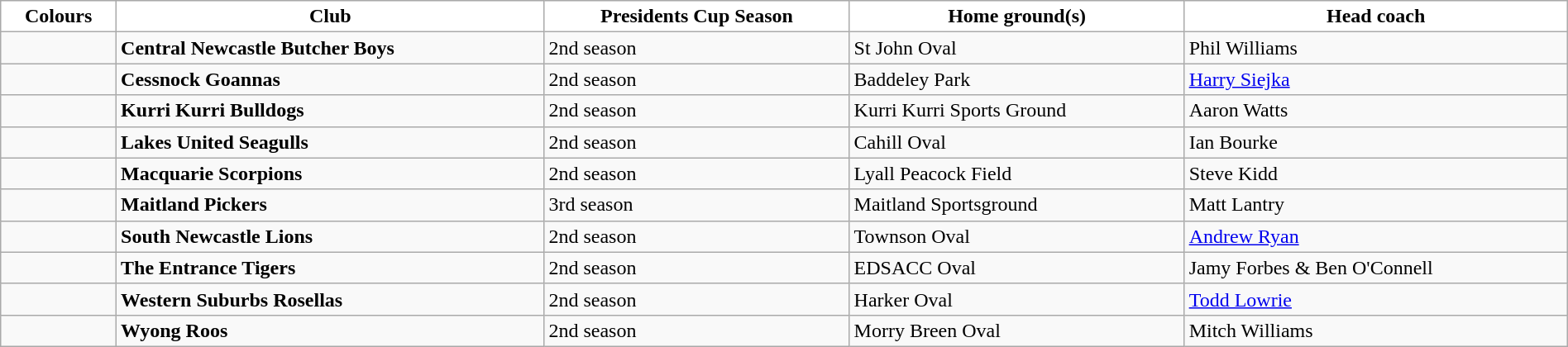<table class="wikitable" style="width:100%; text-align:left">
<tr>
<th style="background:white">Colours</th>
<th style="background:white">Club</th>
<th style="background:white">Presidents Cup Season</th>
<th style="background:white">Home ground(s)</th>
<th style="background:white">Head coach</th>
</tr>
<tr>
<td></td>
<td><strong>Central Newcastle Butcher Boys</strong></td>
<td>2nd season</td>
<td>St John Oval</td>
<td>Phil Williams</td>
</tr>
<tr>
<td></td>
<td><strong>Cessnock Goannas</strong></td>
<td>2nd season</td>
<td>Baddeley Park</td>
<td><a href='#'>Harry Siejka</a></td>
</tr>
<tr>
<td></td>
<td><strong>Kurri Kurri Bulldogs</strong></td>
<td>2nd season</td>
<td>Kurri Kurri Sports Ground</td>
<td>Aaron Watts</td>
</tr>
<tr>
<td></td>
<td><strong>Lakes United Seagulls</strong></td>
<td>2nd season</td>
<td>Cahill Oval</td>
<td>Ian Bourke</td>
</tr>
<tr>
<td></td>
<td><strong>Macquarie Scorpions</strong></td>
<td>2nd season</td>
<td>Lyall Peacock Field</td>
<td>Steve Kidd</td>
</tr>
<tr>
<td></td>
<td><strong>Maitland Pickers</strong></td>
<td>3rd season</td>
<td>Maitland Sportsground</td>
<td>Matt Lantry</td>
</tr>
<tr>
<td></td>
<td><strong>South Newcastle Lions</strong></td>
<td>2nd season</td>
<td>Townson Oval</td>
<td><a href='#'>Andrew Ryan</a></td>
</tr>
<tr>
<td></td>
<td><strong>The Entrance Tigers</strong></td>
<td>2nd season</td>
<td>EDSACC Oval</td>
<td>Jamy Forbes & Ben O'Connell</td>
</tr>
<tr>
<td></td>
<td><strong>Western Suburbs Rosellas</strong></td>
<td>2nd season</td>
<td>Harker Oval</td>
<td><a href='#'>Todd Lowrie</a></td>
</tr>
<tr>
<td></td>
<td><strong>Wyong Roos</strong></td>
<td>2nd season</td>
<td>Morry Breen Oval</td>
<td>Mitch Williams</td>
</tr>
</table>
